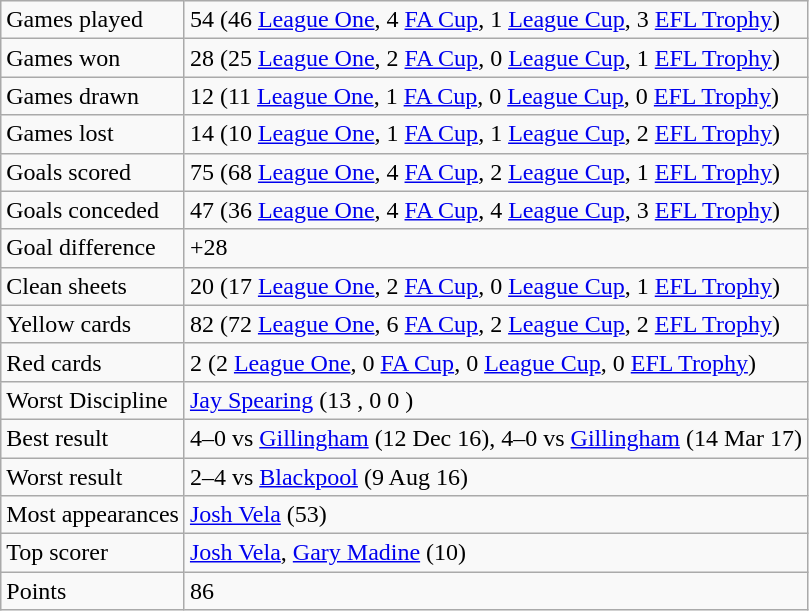<table class="wikitable">
<tr>
<td>Games played</td>
<td>54 (46 <a href='#'>League One</a>, 4 <a href='#'>FA Cup</a>, 1 <a href='#'>League Cup</a>, 3 <a href='#'>EFL Trophy</a>)</td>
</tr>
<tr>
<td>Games won</td>
<td>28 (25 <a href='#'>League One</a>, 2 <a href='#'>FA Cup</a>, 0 <a href='#'>League Cup</a>, 1 <a href='#'>EFL Trophy</a>)</td>
</tr>
<tr>
<td>Games drawn</td>
<td>12 (11 <a href='#'>League One</a>, 1 <a href='#'>FA Cup</a>, 0 <a href='#'>League Cup</a>, 0 <a href='#'>EFL Trophy</a>)</td>
</tr>
<tr>
<td>Games lost</td>
<td>14 (10 <a href='#'>League One</a>, 1 <a href='#'>FA Cup</a>, 1 <a href='#'>League Cup</a>, 2 <a href='#'>EFL Trophy</a>)</td>
</tr>
<tr>
<td>Goals scored</td>
<td>75 (68 <a href='#'>League One</a>, 4 <a href='#'>FA Cup</a>, 2 <a href='#'>League Cup</a>, 1 <a href='#'>EFL Trophy</a>)</td>
</tr>
<tr>
<td>Goals conceded</td>
<td>47 (36 <a href='#'>League One</a>, 4 <a href='#'>FA Cup</a>, 4 <a href='#'>League Cup</a>, 3 <a href='#'>EFL Trophy</a>)</td>
</tr>
<tr>
<td>Goal difference</td>
<td>+28</td>
</tr>
<tr>
<td>Clean sheets</td>
<td>20 (17 <a href='#'>League One</a>, 2 <a href='#'>FA Cup</a>, 0 <a href='#'>League Cup</a>, 1 <a href='#'>EFL Trophy</a>)</td>
</tr>
<tr>
<td>Yellow cards</td>
<td>82 (72 <a href='#'>League One</a>, 6 <a href='#'>FA Cup</a>, 2 <a href='#'>League Cup</a>, 2 <a href='#'>EFL Trophy</a>)</td>
</tr>
<tr>
<td>Red cards</td>
<td>2 (2 <a href='#'>League One</a>, 0 <a href='#'>FA Cup</a>, 0 <a href='#'>League Cup</a>, 0 <a href='#'>EFL Trophy</a>)</td>
</tr>
<tr>
<td>Worst Discipline</td>
<td><a href='#'>Jay Spearing</a> (13 , 0  0 )</td>
</tr>
<tr>
<td>Best result</td>
<td>4–0 vs <a href='#'>Gillingham</a> (12 Dec 16), 4–0 vs <a href='#'>Gillingham</a> (14 Mar 17)</td>
</tr>
<tr>
<td>Worst result</td>
<td>2–4 vs <a href='#'>Blackpool</a> (9 Aug 16)</td>
</tr>
<tr>
<td>Most appearances</td>
<td><a href='#'>Josh Vela</a> (53)</td>
</tr>
<tr>
<td>Top scorer</td>
<td><a href='#'>Josh Vela</a>, <a href='#'>Gary Madine</a> (10)</td>
</tr>
<tr>
<td>Points</td>
<td>86</td>
</tr>
</table>
